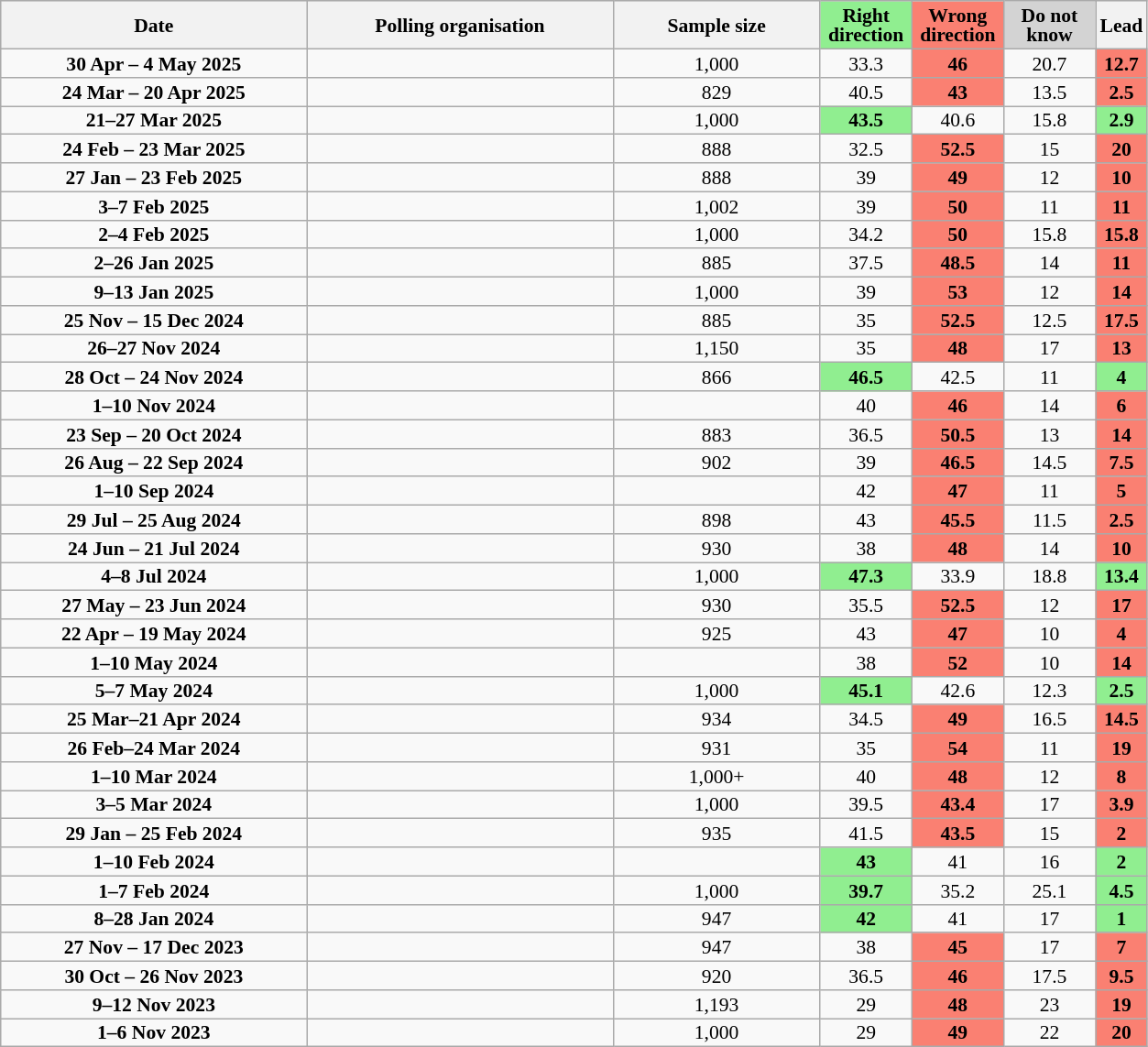<table class="wikitable sortable" style="text-align:center;font-size:90%;line-height:14px;">
<tr style="background:#e8e8e8;height:35px;">
<th style="width:15em;">Date</th>
<th style="width:15em;">Polling organisation</th>
<th style="width:10em;">Sample size</th>
<th style="background-color:lightgreen;width:60px">Right direction</th>
<th style="background-color:salmon;width:60px">Wrong direction</th>
<th style="background-color:lightgray;width:60px">Do not know</th>
<th style="width:2em;" data-sort-type="number">Lead</th>
</tr>
<tr>
<td data-sort-value="2025-05-04"><strong>30 Apr – 4 May 2025</strong></td>
<td></td>
<td>1,000</td>
<td>33.3</td>
<td style="background:salmon"><strong>46</strong></td>
<td>20.7</td>
<td style="background:salmon"><strong>12.7</strong></td>
</tr>
<tr>
<td data-sort-value="2025-04-20"><strong>24 Mar – 20 Apr 2025</strong></td>
<td></td>
<td>829</td>
<td>40.5</td>
<td style="background:salmon"><strong>43</strong></td>
<td>13.5</td>
<td style="background:salmon"><strong>2.5</strong></td>
</tr>
<tr>
<td data-sort-value="2025-03-27"><strong>21–27 Mar 2025</strong></td>
<td></td>
<td>1,000</td>
<td style="background:lightgreen"><strong>43.5</strong></td>
<td>40.6</td>
<td>15.8</td>
<td style="background:lightgreen"><strong>2.9</strong></td>
</tr>
<tr>
<td data-sort-value="2025-03-23"><strong>24 Feb – 23 Mar 2025</strong></td>
<td></td>
<td>888</td>
<td>32.5</td>
<td style="background:salmon"><strong>52.5</strong></td>
<td>15</td>
<td style="background:salmon"><strong>20</strong></td>
</tr>
<tr>
<td data-sort-value="2025-02-23"><strong>27 Jan – 23 Feb 2025</strong></td>
<td></td>
<td>888</td>
<td>39</td>
<td style="background:salmon"><strong>49</strong></td>
<td>12</td>
<td style="background:salmon"><strong>10</strong></td>
</tr>
<tr>
<td data-sort-value="2025-02-07"><strong>3–7 Feb 2025</strong></td>
<td></td>
<td>1,002</td>
<td>39</td>
<td style="background:salmon"><strong>50</strong></td>
<td>11</td>
<td style="background:salmon"><strong>11</strong></td>
</tr>
<tr>
<td data-sort-value="2025-02-04"><strong>2–4 Feb 2025</strong></td>
<td></td>
<td>1,000</td>
<td>34.2</td>
<td style="background:salmon"><strong>50</strong></td>
<td>15.8</td>
<td style="background:salmon"><strong>15.8</strong></td>
</tr>
<tr>
<td data-sort-value="2025-01-26"><strong>2–26 Jan 2025</strong></td>
<td></td>
<td>885</td>
<td>37.5</td>
<td style="background:salmon"><strong>48.5</strong></td>
<td>14</td>
<td style="background:salmon"><strong>11</strong></td>
</tr>
<tr>
<td data-sort-value="2025-01-13"><strong>9–13 Jan 2025</strong></td>
<td></td>
<td>1,000</td>
<td>39</td>
<td style="background:salmon"><strong>53</strong></td>
<td>12</td>
<td style="background:salmon"><strong>14</strong></td>
</tr>
<tr>
<td data-sort-value="2024-12-15"><strong>25 Nov – 15 Dec 2024</strong></td>
<td></td>
<td>885</td>
<td>35</td>
<td style="background:salmon"><strong>52.5</strong></td>
<td>12.5</td>
<td style="background:salmon"><strong>17.5</strong></td>
</tr>
<tr>
<td data-sort-value="2024-11-27"><strong>26–27 Nov 2024</strong></td>
<td></td>
<td>1,150</td>
<td>35</td>
<td style="background:salmon"><strong>48</strong></td>
<td>17</td>
<td style="background:salmon"><strong>13</strong></td>
</tr>
<tr>
<td data-sort-value="2024-11-24"><strong>28 Oct – 24 Nov 2024</strong></td>
<td></td>
<td>866</td>
<td style="background:lightgreen"><strong>46.5</strong></td>
<td>42.5</td>
<td>11</td>
<td style="background:lightgreen"><strong>4</strong></td>
</tr>
<tr>
<td data-sort-value="2024-11-10"><strong>1–10 Nov 2024</strong></td>
<td></td>
<td></td>
<td>40</td>
<td style="background:salmon"><strong>46</strong></td>
<td>14</td>
<td style="background:salmon"><strong>6</strong></td>
</tr>
<tr>
<td data-sort-value="2024-10-20"><strong>23 Sep – 20 Oct 2024</strong></td>
<td></td>
<td>883</td>
<td>36.5</td>
<td style="background:salmon"><strong>50.5</strong></td>
<td>13</td>
<td style="background:salmon"><strong>14</strong></td>
</tr>
<tr>
<td data-sort-value="2024-09-22"><strong>26 Aug – 22 Sep 2024</strong></td>
<td></td>
<td>902</td>
<td>39</td>
<td style="background:salmon"><strong>46.5</strong></td>
<td>14.5</td>
<td style="background:salmon"><strong>7.5</strong></td>
</tr>
<tr>
<td data-sort-value="2024-09-10"><strong>1–10 Sep 2024</strong></td>
<td></td>
<td></td>
<td>42</td>
<td style="background:salmon"><strong>47</strong></td>
<td>11</td>
<td style="background:salmon"><strong>5</strong></td>
</tr>
<tr>
<td data-sort-value="2024-08-25"><strong>29 Jul – 25 Aug 2024</strong></td>
<td></td>
<td>898</td>
<td>43</td>
<td style="background:salmon"><strong>45.5</strong></td>
<td>11.5</td>
<td style="background:salmon"><strong>2.5</strong></td>
</tr>
<tr>
<td data-sort-value="2024-07-21"><strong>24 Jun – 21 Jul 2024</strong></td>
<td></td>
<td>930</td>
<td>38</td>
<td style="background:salmon"><strong>48</strong></td>
<td>14</td>
<td style="background:salmon"><strong>10</strong></td>
</tr>
<tr>
<td data-sort-value="2024-07-08"><strong>4–8 Jul 2024</strong></td>
<td></td>
<td>1,000</td>
<td style="background:lightgreen"><strong>47.3</strong></td>
<td>33.9</td>
<td>18.8</td>
<td style="background:lightgreen"><strong>13.4</strong></td>
</tr>
<tr>
<td data-sort-value="2024-06-23"><strong>27 May – 23 Jun 2024</strong></td>
<td></td>
<td>930</td>
<td>35.5</td>
<td style="background:salmon"><strong>52.5</strong></td>
<td>12</td>
<td style="background:salmon"><strong>17</strong></td>
</tr>
<tr>
<td data-sort-value="2024-05-19"><strong>22 Apr – 19 May 2024</strong></td>
<td></td>
<td>925</td>
<td>43</td>
<td style="background:salmon"><strong>47</strong></td>
<td>10</td>
<td style="background:salmon"><strong>4</strong></td>
</tr>
<tr>
<td data-sort-value="2024-05-10"><strong>1–10 May 2024</strong></td>
<td></td>
<td></td>
<td>38</td>
<td style="background:salmon"><strong>52</strong></td>
<td>10</td>
<td style="background:salmon"><strong>14</strong></td>
</tr>
<tr>
<td data-sort-value="2024-05-07"><strong>5–7 May 2024</strong></td>
<td></td>
<td>1,000</td>
<td style="background:lightgreen"><strong>45.1</strong></td>
<td>42.6</td>
<td>12.3</td>
<td style="background:lightgreen"><strong>2.5</strong></td>
</tr>
<tr>
<td data-sort-value="2024-04-21"><strong>25 Mar–21 Apr 2024</strong></td>
<td></td>
<td>934</td>
<td>34.5</td>
<td style="background:salmon"><strong>49</strong></td>
<td>16.5</td>
<td style="background:salmon"><strong>14.5</strong></td>
</tr>
<tr>
<td data-sort-value="2024-03-24"><strong>26 Feb–24 Mar 2024</strong></td>
<td></td>
<td>931</td>
<td>35</td>
<td style="background:salmon"><strong>54</strong></td>
<td>11</td>
<td style="background:salmon"><strong>19</strong></td>
</tr>
<tr>
<td data-sort-value="2024-03-10"><strong>1–10 Mar 2024</strong></td>
<td></td>
<td>1,000+</td>
<td>40</td>
<td style="background:salmon"><strong>48</strong></td>
<td>12</td>
<td style="background:salmon"><strong>8</strong></td>
</tr>
<tr>
<td data-sort-value="2024-03-05"><strong>3–5 Mar 2024</strong></td>
<td></td>
<td>1,000</td>
<td>39.5</td>
<td style="background:salmon"><strong>43.4</strong></td>
<td>17</td>
<td style="background:salmon"><strong>3.9</strong></td>
</tr>
<tr>
<td data-sort-value="2024-02-25"><strong>29 Jan – 25 Feb 2024</strong></td>
<td></td>
<td>935</td>
<td>41.5</td>
<td style="background:salmon"><strong>43.5</strong></td>
<td>15</td>
<td style="background:salmon;"><strong>2</strong></td>
</tr>
<tr>
<td data-sort-value="2024-02-10"><strong>1–10 Feb 2024</strong></td>
<td></td>
<td></td>
<td style="background:lightgreen"><strong>43</strong></td>
<td>41</td>
<td>16</td>
<td style="background:lightgreen"><strong>2</strong></td>
</tr>
<tr>
<td data-sort-value="2024-02-07"><strong>1–7 Feb 2024</strong></td>
<td></td>
<td>1,000</td>
<td style="background:lightgreen"><strong>39.7</strong></td>
<td>35.2</td>
<td>25.1</td>
<td style="background:lightgreen"><strong>4.5</strong></td>
</tr>
<tr>
<td data-sort-value="2024-01-28"><strong>8–28 Jan 2024</strong></td>
<td></td>
<td>947</td>
<td style="background:lightgreen"><strong>42</strong></td>
<td>41</td>
<td>17</td>
<td style="background:lightgreen;"><strong>1</strong></td>
</tr>
<tr>
<td data-sort-value="2023-12-17"><strong>27 Nov – 17 Dec 2023</strong></td>
<td></td>
<td>947</td>
<td>38</td>
<td style="background:salmon"><strong>45</strong></td>
<td>17</td>
<td style="background:salmon"><strong>7</strong></td>
</tr>
<tr>
<td data-sort-value="2023-11-26"><strong>30 Oct – 26 Nov 2023</strong></td>
<td></td>
<td>920</td>
<td>36.5</td>
<td style="background:salmon"><strong>46</strong></td>
<td>17.5</td>
<td style="background:salmon"><strong>9.5</strong></td>
</tr>
<tr>
<td data-sort-value="2023-11-14"><strong>9–12 Nov 2023</strong></td>
<td></td>
<td>1,193</td>
<td>29</td>
<td style="background:salmon"><strong>48</strong></td>
<td>23</td>
<td style="background:salmon"><strong>19</strong></td>
</tr>
<tr>
<td data-sort-value="2023-11-06"><strong>1–6 Nov 2023</strong></td>
<td></td>
<td>1,000</td>
<td>29</td>
<td style="background:salmon"><strong>49</strong></td>
<td>22</td>
<td style="background:salmon"><strong>20</strong></td>
</tr>
</table>
